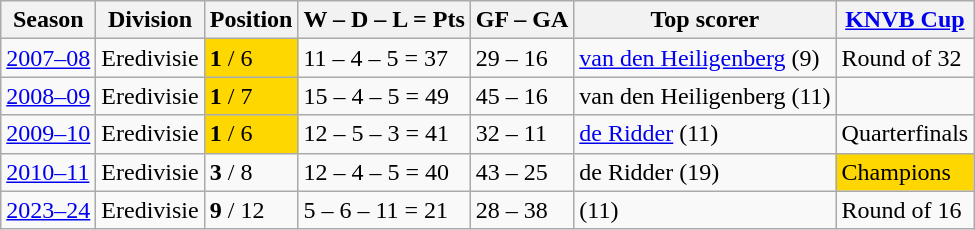<table class="wikitable">
<tr style="background:#f0f6fa;">
<th>Season</th>
<th>Division</th>
<th>Position</th>
<th>W – D – L = Pts</th>
<th>GF – GA</th>
<th>Top scorer</th>
<th><a href='#'>KNVB Cup</a></th>
</tr>
<tr>
<td><a href='#'>2007–08</a></td>
<td>Eredivisie</td>
<td bgcolor=gold><strong>1</strong> / 6</td>
<td>11 – 4 – 5 = 37</td>
<td>29 – 16</td>
<td><a href='#'>van den Heiligenberg</a> (9)</td>
<td>Round of 32</td>
</tr>
<tr>
<td><a href='#'>2008–09</a></td>
<td>Eredivisie</td>
<td bgcolor=gold><strong>1</strong> / 7</td>
<td>15 – 4 – 5 = 49</td>
<td>45 – 16</td>
<td>van den Heiligenberg (11)</td>
<td></td>
</tr>
<tr>
<td><a href='#'>2009–10</a></td>
<td>Eredivisie</td>
<td bgcolor=gold><strong>1</strong> / 6</td>
<td>12 – 5 – 3 = 41</td>
<td>32 – 11</td>
<td><a href='#'>de Ridder</a> (11)</td>
<td>Quarterfinals</td>
</tr>
<tr>
<td><a href='#'>2010–11</a></td>
<td>Eredivisie</td>
<td><strong>3</strong> / 8</td>
<td>12 – 4 – 5 = 40</td>
<td>43 – 25</td>
<td>de Ridder (19)</td>
<td bgcolor=gold>Champions</td>
</tr>
<tr>
<td><a href='#'>2023–24</a></td>
<td>Eredivisie</td>
<td><strong>9</strong> / 12</td>
<td>5 – 6 – 11 = 21</td>
<td>28 – 38</td>
<td> (11)</td>
<td>Round of 16</td>
</tr>
</table>
